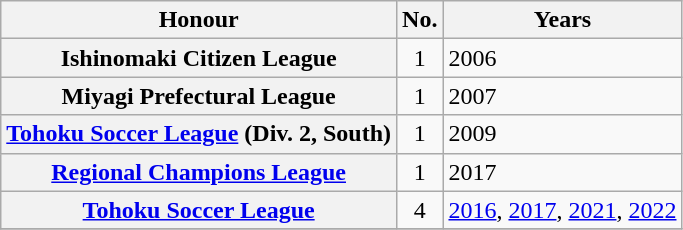<table class="wikitable plainrowheaders">
<tr>
<th scope=col>Honour</th>
<th scope=col>No.</th>
<th scope=col>Years</th>
</tr>
<tr>
<th scope=row>Ishinomaki Citizen League</th>
<td align="center">1</td>
<td>2006</td>
</tr>
<tr>
<th scope=row>Miyagi Prefectural League</th>
<td align="center">1</td>
<td>2007</td>
</tr>
<tr>
<th scope=row><a href='#'>Tohoku Soccer League</a> (Div. 2, South)</th>
<td align="center">1</td>
<td>2009</td>
</tr>
<tr>
<th scope=row><a href='#'>Regional Champions League</a></th>
<td align="center">1</td>
<td>2017</td>
</tr>
<tr>
<th scope=row><a href='#'>Tohoku Soccer League</a></th>
<td align="center">4</td>
<td><a href='#'>2016</a>, <a href='#'>2017</a>, <a href='#'>2021</a>, <a href='#'>2022</a></td>
</tr>
<tr>
</tr>
</table>
